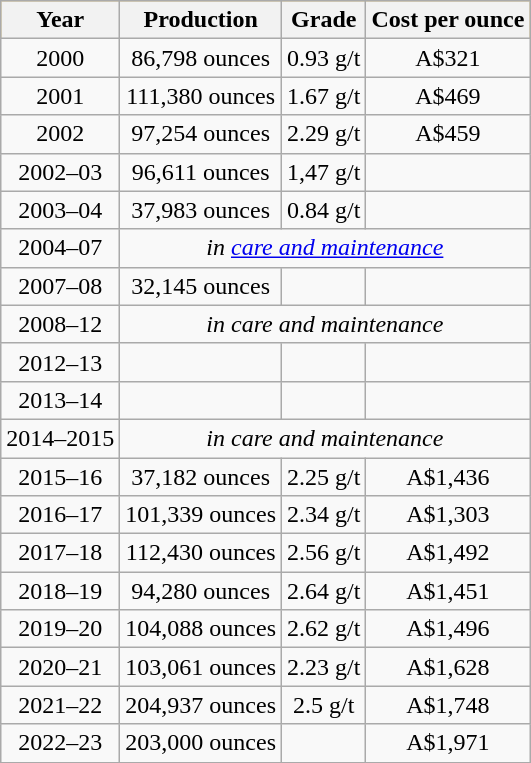<table class="wikitable">
<tr style="text-align:center; background:#daa520;">
<th>Year</th>
<th>Production</th>
<th>Grade</th>
<th>Cost per ounce</th>
</tr>
<tr style="text-align:center;">
<td>2000</td>
<td>86,798 ounces</td>
<td>0.93 g/t</td>
<td>A$321</td>
</tr>
<tr style="text-align:center;">
<td>2001</td>
<td>111,380 ounces</td>
<td>1.67 g/t</td>
<td>A$469</td>
</tr>
<tr style="text-align:center;">
<td>2002 </td>
<td>97,254 ounces</td>
<td>2.29 g/t</td>
<td>A$459</td>
</tr>
<tr style="text-align:center;">
<td>2002–03</td>
<td>96,611 ounces</td>
<td>1,47 g/t</td>
<td></td>
</tr>
<tr style="text-align:center;">
<td>2003–04</td>
<td>37,983 ounces</td>
<td>0.84 g/t</td>
<td></td>
</tr>
<tr style="text-align:center;">
<td>2004–07</td>
<td colspan=3><em>in <a href='#'>care and maintenance</a></em></td>
</tr>
<tr style="text-align:center;">
<td>2007–08</td>
<td>32,145 ounces</td>
<td></td>
<td></td>
</tr>
<tr style="text-align:center;">
<td>2008–12</td>
<td colspan=3><em>in care and maintenance</em></td>
</tr>
<tr style="text-align:center;">
<td>2012–13</td>
<td></td>
<td></td>
<td></td>
</tr>
<tr style="text-align:center;">
<td>2013–14</td>
<td></td>
<td></td>
<td></td>
</tr>
<tr style="text-align:center;">
<td>2014–2015</td>
<td colspan=3><em>in care and maintenance</em></td>
</tr>
<tr style="text-align:center;">
<td>2015–16</td>
<td>37,182 ounces</td>
<td>2.25 g/t</td>
<td>A$1,436</td>
</tr>
<tr style="text-align:center;">
<td>2016–17</td>
<td>101,339 ounces</td>
<td>2.34 g/t</td>
<td>A$1,303</td>
</tr>
<tr style="text-align:center;">
<td>2017–18</td>
<td>112,430 ounces</td>
<td>2.56 g/t</td>
<td>A$1,492</td>
</tr>
<tr style="text-align:center;">
<td>2018–19</td>
<td>94,280 ounces</td>
<td>2.64 g/t</td>
<td>A$1,451</td>
</tr>
<tr style="text-align:center;">
<td>2019–20</td>
<td>104,088 ounces</td>
<td>2.62 g/t</td>
<td>A$1,496</td>
</tr>
<tr style="text-align:center;">
<td>2020–21</td>
<td>103,061 ounces</td>
<td>2.23 g/t</td>
<td>A$1,628</td>
</tr>
<tr style="text-align:center;">
<td>2021–22</td>
<td>204,937 ounces</td>
<td>2.5 g/t</td>
<td>A$1,748</td>
</tr>
<tr style="text-align:center;">
<td>2022–23</td>
<td>203,000 ounces</td>
<td></td>
<td>A$1,971</td>
</tr>
</table>
